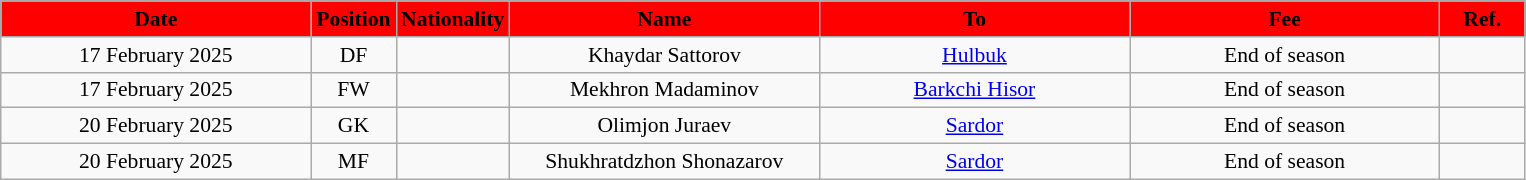<table class="wikitable"  style="text-align:center; font-size:90%; ">
<tr>
<th style="background:#FF0000; color:#000000; width:200px;">Date</th>
<th style="background:#FF0000; color:#000000; width:50px;">Position</th>
<th style="background:#FF0000; color:#000000; width:50px;">Nationality</th>
<th style="background:#FF0000; color:#000000; width:200px;">Name</th>
<th style="background:#FF0000; color:#000000; width:200px;">To</th>
<th style="background:#FF0000; color:#000000; width:200px;">Fee</th>
<th style="background:#FF0000; color:#000000; width:50px;">Ref.</th>
</tr>
<tr>
<td>17 February 2025</td>
<td>DF</td>
<td></td>
<td>Khaydar Sattorov</td>
<td><a href='#'>Hulbuk</a></td>
<td>End of season</td>
<td></td>
</tr>
<tr>
<td>17 February 2025</td>
<td>FW</td>
<td></td>
<td>Mekhron Madaminov</td>
<td><a href='#'>Barkchi Hisor</a></td>
<td>End of season</td>
<td></td>
</tr>
<tr>
<td>20 February 2025</td>
<td>GK</td>
<td></td>
<td>Olimjon Juraev</td>
<td><a href='#'>Sardor</a></td>
<td>End of season</td>
<td></td>
</tr>
<tr>
<td>20 February 2025</td>
<td>MF</td>
<td></td>
<td>Shukhratdzhon Shonazarov</td>
<td><a href='#'>Sardor</a></td>
<td>End of season</td>
<td></td>
</tr>
</table>
